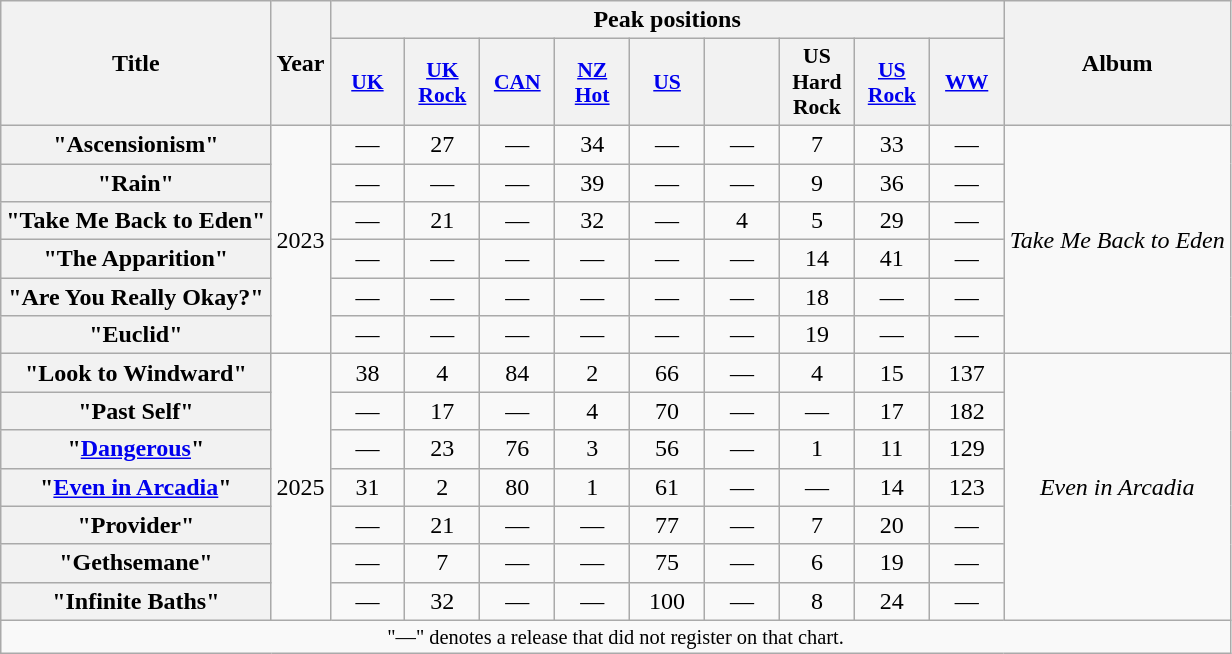<table class="wikitable plainrowheaders" style="text-align:center;">
<tr>
<th scope="col" rowspan="2">Title</th>
<th scope="col" rowspan="2">Year</th>
<th scope="col" colspan="9">Peak positions</th>
<th rowspan="2">Album</th>
</tr>
<tr>
<th scope="col" style="width:3em;font-size:90%;"><a href='#'>UK</a><br></th>
<th scope="col" style="width:3em;font-size:90%;"><a href='#'>UK<br>Rock</a><br></th>
<th scope="col" style="width:3em;font-size:90%;"><a href='#'>CAN</a><br></th>
<th scope="col" style="width:3em;font-size:90%;"><a href='#'>NZ<br>Hot</a><br></th>
<th scope="col" style="width:3em;font-size:90%;"><a href='#'>US</a><br></th>
<th scope="col" style="width:3em;font-size:90%;"><br></th>
<th scope="col" style="width:3em;font-size:90%;">US Hard Rock</th>
<th scope="col" style="width:3em;font-size:90%;"><a href='#'>US<br>Rock</a><br></th>
<th scope="col" style="width:3em;font-size:90%;"><a href='#'>WW</a><br></th>
</tr>
<tr>
<th scope="row">"Ascensionism"</th>
<td rowspan="6">2023</td>
<td>—</td>
<td>27</td>
<td>—</td>
<td>34</td>
<td>—</td>
<td>—</td>
<td>7</td>
<td>33</td>
<td>—</td>
<td rowspan="6"><em>Take Me Back to Eden</em></td>
</tr>
<tr>
<th scope="row">"Rain"</th>
<td>—</td>
<td>—</td>
<td>—</td>
<td>39</td>
<td>—</td>
<td>—</td>
<td>9</td>
<td>36</td>
<td>—</td>
</tr>
<tr>
<th scope="row">"Take Me Back to Eden"</th>
<td>—</td>
<td>21</td>
<td>—</td>
<td>32</td>
<td>—</td>
<td>4</td>
<td>5</td>
<td>29</td>
<td>—</td>
</tr>
<tr>
<th scope="row">"The Apparition"</th>
<td>—</td>
<td>—</td>
<td>—</td>
<td>—</td>
<td>—</td>
<td>—</td>
<td>14</td>
<td>41</td>
<td>—</td>
</tr>
<tr>
<th scope="row">"Are You Really Okay?"</th>
<td>—</td>
<td>—</td>
<td>—</td>
<td>—</td>
<td>—</td>
<td>—</td>
<td>18</td>
<td>—</td>
<td>—</td>
</tr>
<tr>
<th scope="row">"Euclid"</th>
<td>—</td>
<td>—</td>
<td>—</td>
<td>—</td>
<td>—</td>
<td>—</td>
<td>19</td>
<td>—</td>
<td>—</td>
</tr>
<tr>
<th scope="row">"Look to Windward"</th>
<td rowspan="7">2025</td>
<td>38</td>
<td>4</td>
<td>84</td>
<td>2</td>
<td>66</td>
<td>—</td>
<td>4</td>
<td>15</td>
<td>137</td>
<td rowspan="7"><em>Even in Arcadia</em></td>
</tr>
<tr>
<th scope="row">"Past Self"</th>
<td>—</td>
<td>17</td>
<td>—</td>
<td>4</td>
<td>70</td>
<td>—</td>
<td>—</td>
<td>17</td>
<td>182</td>
</tr>
<tr>
<th scope="row">"<a href='#'>Dangerous</a>"</th>
<td>—</td>
<td>23</td>
<td>76</td>
<td>3</td>
<td>56</td>
<td>—</td>
<td>1</td>
<td>11</td>
<td>129</td>
</tr>
<tr>
<th scope="row">"<a href='#'>Even in Arcadia</a>"</th>
<td>31</td>
<td>2</td>
<td>80</td>
<td>1</td>
<td>61</td>
<td>—</td>
<td>—</td>
<td>14</td>
<td>123</td>
</tr>
<tr>
<th scope="row">"Provider"</th>
<td>—</td>
<td>21</td>
<td>—</td>
<td>—</td>
<td>77</td>
<td>—</td>
<td>7</td>
<td>20</td>
<td>—</td>
</tr>
<tr>
<th scope="row">"Gethsemane"</th>
<td>—</td>
<td>7</td>
<td>—</td>
<td>—</td>
<td>75</td>
<td>—</td>
<td>6</td>
<td>19</td>
<td>—</td>
</tr>
<tr>
<th scope="row">"Infinite Baths"</th>
<td>—</td>
<td>32</td>
<td>—</td>
<td>—</td>
<td>100</td>
<td>—</td>
<td>8</td>
<td>24</td>
<td>—</td>
</tr>
<tr>
<td colspan="12" style="font-size: 85%">"—" denotes a release that did not register on that chart.</td>
</tr>
</table>
